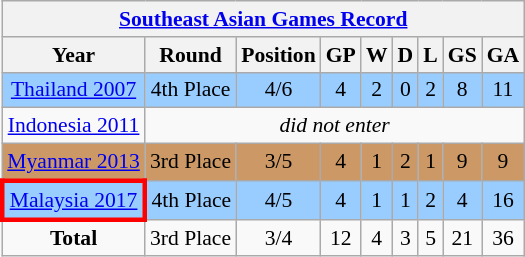<table class="wikitable" style="text-align: center;font-size:90%;">
<tr>
<th colspan=9><a href='#'>Southeast Asian Games Record</a></th>
</tr>
<tr>
<th>Year</th>
<th>Round</th>
<th>Position</th>
<th>GP</th>
<th>W</th>
<th>D</th>
<th>L</th>
<th>GS</th>
<th>GA</th>
</tr>
<tr bgcolor=#9acdff>
<td><a href='#'>Thailand 2007</a></td>
<td>4th Place</td>
<td>4/6</td>
<td>4</td>
<td>2</td>
<td>0</td>
<td>2</td>
<td>8</td>
<td>11</td>
</tr>
<tr>
<td><a href='#'>Indonesia 2011</a></td>
<td rowspan="1" colspan="8"><em>did not enter</em></td>
</tr>
<tr bgcolor=#cc9966>
<td><a href='#'>Myanmar 2013</a></td>
<td>3rd Place</td>
<td>3/5</td>
<td>4</td>
<td>1</td>
<td>2</td>
<td>1</td>
<td>9</td>
<td>9</td>
</tr>
<tr bgcolor=#9acdff>
<td style="border: 3px solid red"><a href='#'>Malaysia 2017</a></td>
<td>4th Place</td>
<td>4/5</td>
<td>4</td>
<td>1</td>
<td>1</td>
<td>2</td>
<td>4</td>
<td>16</td>
</tr>
<tr>
<td><strong>Total</strong></td>
<td>3rd Place</td>
<td>3/4</td>
<td>12</td>
<td>4</td>
<td>3</td>
<td>5</td>
<td>21</td>
<td>36</td>
</tr>
</table>
